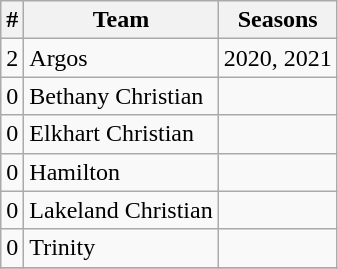<table class="wikitable" style=>
<tr>
<th>#</th>
<th>Team</th>
<th>Seasons</th>
</tr>
<tr>
<td>2</td>
<td>Argos</td>
<td>2020, 2021</td>
</tr>
<tr>
<td>0</td>
<td>Bethany Christian</td>
<td></td>
</tr>
<tr>
<td>0</td>
<td>Elkhart Christian</td>
<td></td>
</tr>
<tr>
<td>0</td>
<td>Hamilton</td>
<td></td>
</tr>
<tr>
<td>0</td>
<td>Lakeland Christian</td>
<td></td>
</tr>
<tr>
<td>0</td>
<td>Trinity</td>
<td></td>
</tr>
<tr>
</tr>
</table>
